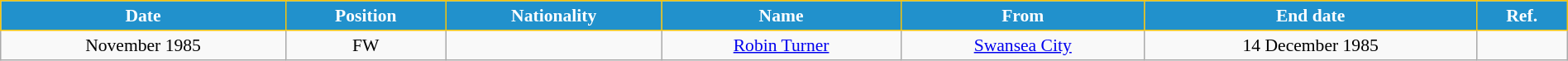<table class="wikitable" style="text-align:center; font-size:90%; width:100%;">
<tr>
<th style="background:#2191CC; color:white; border:1px solid #F7C408; text-align:center;">Date</th>
<th style="background:#2191CC; color:white; border:1px solid #F7C408; text-align:center;">Position</th>
<th style="background:#2191CC; color:white; border:1px solid #F7C408; text-align:center;">Nationality</th>
<th style="background:#2191CC; color:white; border:1px solid #F7C408; text-align:center;">Name</th>
<th style="background:#2191CC; color:white; border:1px solid #F7C408; text-align:center;">From</th>
<th style="background:#2191CC; color:white; border:1px solid #F7C408; text-align:center;">End date</th>
<th style="background:#2191CC; color:white; border:1px solid #F7C408; text-align:center;">Ref.</th>
</tr>
<tr>
<td>November 1985</td>
<td>FW</td>
<td></td>
<td><a href='#'>Robin Turner</a></td>
<td> <a href='#'>Swansea City</a></td>
<td>14 December 1985</td>
<td></td>
</tr>
</table>
